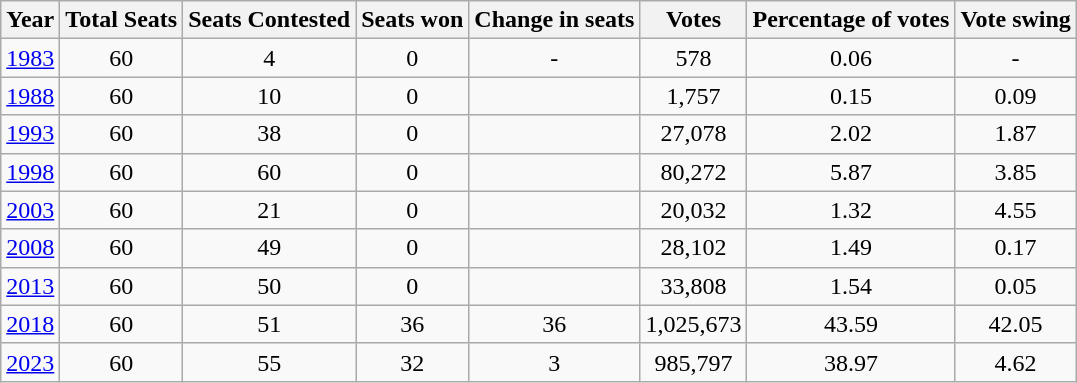<table class="wikitable sortable" style="text-align:center">
<tr>
<th>Year</th>
<th>Total Seats</th>
<th>Seats Contested</th>
<th>Seats won</th>
<th>Change in seats</th>
<th>Votes</th>
<th>Percentage of votes</th>
<th>Vote swing</th>
</tr>
<tr>
<td><a href='#'>1983</a></td>
<td>60</td>
<td>4</td>
<td>0</td>
<td>-</td>
<td>578</td>
<td>0.06</td>
<td>-</td>
</tr>
<tr>
<td><a href='#'>1988</a></td>
<td>60</td>
<td>10</td>
<td>0</td>
<td></td>
<td>1,757</td>
<td>0.15</td>
<td>0.09</td>
</tr>
<tr>
<td><a href='#'>1993</a></td>
<td>60</td>
<td>38</td>
<td>0</td>
<td></td>
<td>27,078</td>
<td>2.02</td>
<td>1.87</td>
</tr>
<tr>
<td><a href='#'>1998</a></td>
<td>60</td>
<td>60</td>
<td>0</td>
<td></td>
<td>80,272</td>
<td>5.87</td>
<td>3.85</td>
</tr>
<tr>
<td><a href='#'>2003</a></td>
<td>60</td>
<td>21</td>
<td>0</td>
<td></td>
<td>20,032</td>
<td>1.32</td>
<td>4.55</td>
</tr>
<tr>
<td><a href='#'>2008</a></td>
<td>60</td>
<td>49</td>
<td>0</td>
<td></td>
<td>28,102</td>
<td>1.49</td>
<td>0.17</td>
</tr>
<tr>
<td><a href='#'>2013</a></td>
<td>60</td>
<td>50</td>
<td>0</td>
<td></td>
<td>33,808</td>
<td>1.54</td>
<td>0.05</td>
</tr>
<tr>
<td><a href='#'>2018</a></td>
<td>60</td>
<td>51</td>
<td>36</td>
<td>36</td>
<td>1,025,673</td>
<td>43.59</td>
<td>42.05</td>
</tr>
<tr>
<td><a href='#'>2023</a></td>
<td>60</td>
<td>55</td>
<td>32</td>
<td>3</td>
<td>985,797</td>
<td>38.97</td>
<td>4.62</td>
</tr>
</table>
